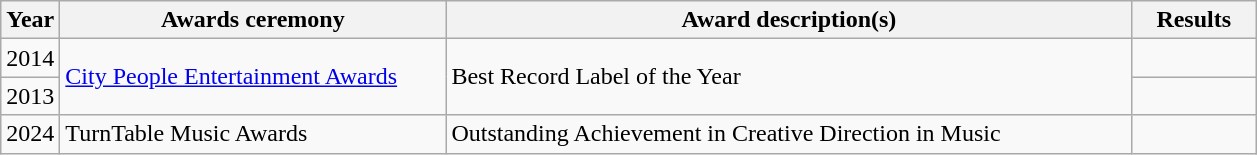<table class="wikitable">
<tr>
<th>Year</th>
<th width="250">Awards ceremony</th>
<th width="450">Award description(s)</th>
<th width="75">Results</th>
</tr>
<tr>
<td>2014</td>
<td rowspan="2"><a href='#'>City People Entertainment Awards</a></td>
<td rowspan="2">Best Record Label of the Year</td>
<td></td>
</tr>
<tr>
<td>2013</td>
<td></td>
</tr>
<tr>
<td>2024</td>
<td>TurnTable Music Awards</td>
<td>Outstanding Achievement in Creative Direction in Music</td>
<td></td>
</tr>
</table>
